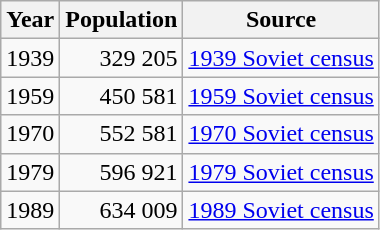<table class="wikitable">
<tr>
<th>Year</th>
<th>Population</th>
<th>Source</th>
</tr>
<tr>
<td>1939</td>
<td align="right">329 205</td>
<td><a href='#'>1939 Soviet census</a></td>
</tr>
<tr>
<td>1959</td>
<td align="right">450 581</td>
<td><a href='#'>1959 Soviet census</a></td>
</tr>
<tr>
<td>1970</td>
<td align="right">552 581</td>
<td><a href='#'>1970 Soviet census</a></td>
</tr>
<tr>
<td>1979</td>
<td align="right">596 921</td>
<td><a href='#'>1979 Soviet census</a></td>
</tr>
<tr>
<td>1989</td>
<td align="right">634 009</td>
<td><a href='#'>1989 Soviet census</a></td>
</tr>
</table>
